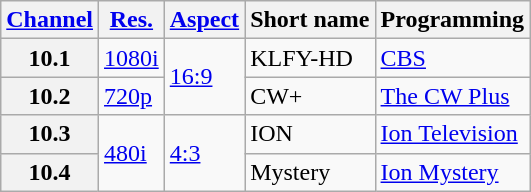<table class="wikitable">
<tr>
<th scope = "col"><a href='#'>Channel</a></th>
<th scope = "col"><a href='#'>Res.</a></th>
<th scope = "col"><a href='#'>Aspect</a></th>
<th scope = "col">Short name</th>
<th scope = "col">Programming</th>
</tr>
<tr>
<th scope = "row">10.1</th>
<td><a href='#'>1080i</a></td>
<td rowspan="2"><a href='#'>16:9</a></td>
<td>KLFY-HD</td>
<td><a href='#'>CBS</a></td>
</tr>
<tr>
<th scope = "row">10.2</th>
<td><a href='#'>720p</a></td>
<td>CW+</td>
<td><a href='#'>The CW Plus</a></td>
</tr>
<tr>
<th scope = "row">10.3</th>
<td rowspan="2"><a href='#'>480i</a></td>
<td rowspan="2"><a href='#'>4:3</a></td>
<td>ION</td>
<td><a href='#'>Ion Television</a></td>
</tr>
<tr>
<th scope = "row">10.4</th>
<td>Mystery</td>
<td><a href='#'>Ion Mystery</a></td>
</tr>
</table>
